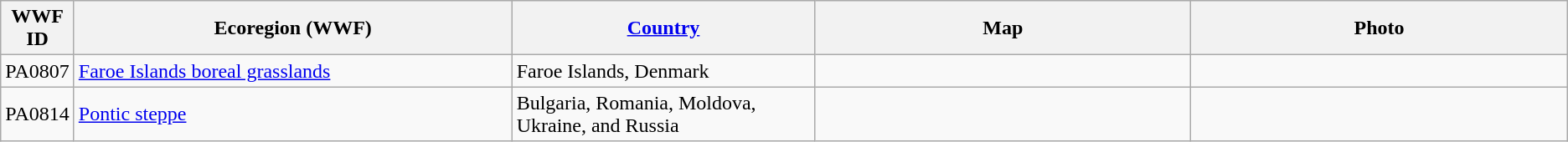<table class="sortable wikitable">
<tr>
<th width="1%">WWF ID</th>
<th width="29%">Ecoregion (WWF)</th>
<th width="20%"><a href='#'>Country</a></th>
<th width="25%">Map</th>
<th width="25%">Photo</th>
</tr>
<tr>
<td>PA0807</td>
<td><a href='#'>Faroe Islands boreal grasslands</a></td>
<td>Faroe Islands, Denmark</td>
<td></td>
<td></td>
</tr>
<tr>
<td>PA0814</td>
<td><a href='#'>Pontic steppe</a></td>
<td>Bulgaria, Romania, Moldova, Ukraine, and Russia</td>
<td></td>
<td></td>
</tr>
</table>
